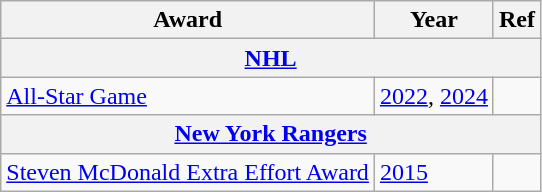<table class="wikitable">
<tr>
<th>Award</th>
<th>Year</th>
<th>Ref</th>
</tr>
<tr>
<th colspan="3"><a href='#'>NHL</a></th>
</tr>
<tr>
<td><a href='#'>All-Star Game</a></td>
<td><a href='#'>2022</a>, <a href='#'>2024</a></td>
<td></td>
</tr>
<tr>
<th colspan="3"><a href='#'>New York Rangers</a></th>
</tr>
<tr>
<td><a href='#'>Steven McDonald Extra Effort Award</a></td>
<td><a href='#'>2015</a></td>
<td></td>
</tr>
</table>
